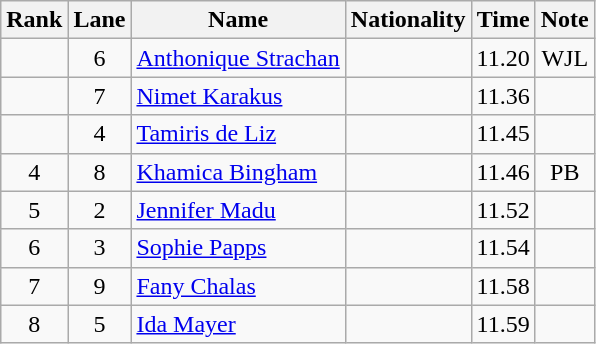<table class="wikitable sortable" style="text-align:center">
<tr>
<th>Rank</th>
<th>Lane</th>
<th>Name</th>
<th>Nationality</th>
<th>Time</th>
<th>Note</th>
</tr>
<tr>
<td></td>
<td>6</td>
<td align=left><a href='#'>Anthonique Strachan</a></td>
<td align=left></td>
<td>11.20</td>
<td>WJL</td>
</tr>
<tr>
<td></td>
<td>7</td>
<td align=left><a href='#'>Nimet Karakus</a></td>
<td align=left></td>
<td>11.36</td>
<td></td>
</tr>
<tr>
<td></td>
<td>4</td>
<td align=left><a href='#'>Tamiris de Liz</a></td>
<td align=left></td>
<td>11.45</td>
<td></td>
</tr>
<tr>
<td>4</td>
<td>8</td>
<td align=left><a href='#'>Khamica Bingham</a></td>
<td align=left></td>
<td>11.46</td>
<td>PB</td>
</tr>
<tr>
<td>5</td>
<td>2</td>
<td align=left><a href='#'>Jennifer Madu</a></td>
<td align=left></td>
<td>11.52</td>
<td></td>
</tr>
<tr>
<td>6</td>
<td>3</td>
<td align=left><a href='#'>Sophie Papps</a></td>
<td align=left></td>
<td>11.54</td>
<td></td>
</tr>
<tr>
<td>7</td>
<td>9</td>
<td align=left><a href='#'>Fany Chalas</a></td>
<td align=left></td>
<td>11.58</td>
<td></td>
</tr>
<tr>
<td>8</td>
<td>5</td>
<td align=left><a href='#'>Ida Mayer</a></td>
<td align=left></td>
<td>11.59</td>
<td></td>
</tr>
</table>
